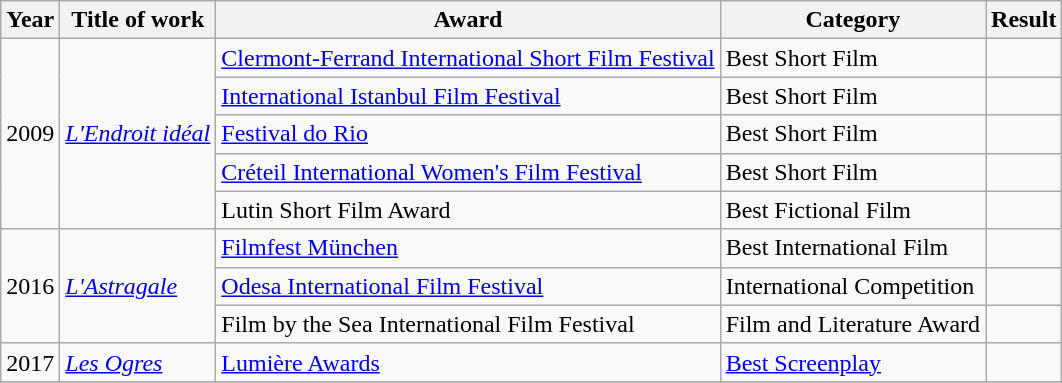<table class="wikitable sortable">
<tr>
<th>Year</th>
<th>Title of work</th>
<th>Award</th>
<th>Category</th>
<th>Result</th>
</tr>
<tr>
<td rowspan=5>2009</td>
<td rowspan=5><em><a href='#'>L'Endroit idéal</a></em></td>
<td><a href='#'>Clermont-Ferrand International Short Film Festival</a></td>
<td>Best Short Film</td>
<td></td>
</tr>
<tr>
<td><a href='#'>International Istanbul Film Festival</a></td>
<td>Best Short Film</td>
<td></td>
</tr>
<tr>
<td><a href='#'>Festival do Rio</a></td>
<td>Best Short Film</td>
<td></td>
</tr>
<tr>
<td><a href='#'>Créteil International Women's Film Festival</a></td>
<td>Best Short Film</td>
<td></td>
</tr>
<tr>
<td>Lutin Short Film Award</td>
<td>Best Fictional Film</td>
<td></td>
</tr>
<tr>
<td rowspan=3>2016</td>
<td rowspan=3><em><a href='#'>L'Astragale</a></em></td>
<td><a href='#'>Filmfest München</a></td>
<td>Best International Film</td>
<td></td>
</tr>
<tr>
<td><a href='#'>Odesa International Film Festival</a></td>
<td>International Competition</td>
<td></td>
</tr>
<tr>
<td>Film by the Sea International Film Festival</td>
<td>Film and Literature Award</td>
<td></td>
</tr>
<tr>
<td>2017</td>
<td><em><a href='#'>Les Ogres</a></em></td>
<td><a href='#'>Lumière Awards</a></td>
<td><a href='#'>Best Screenplay</a></td>
<td></td>
</tr>
<tr>
</tr>
</table>
